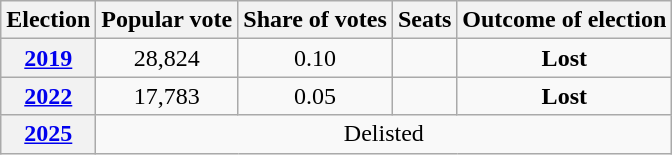<table class="sortable wikitable" style="text-align:center">
<tr>
<th>Election</th>
<th>Popular vote</th>
<th>Share of votes</th>
<th>Seats</th>
<th>Outcome of election</th>
</tr>
<tr>
<th><a href='#'>2019</a></th>
<td>28,824</td>
<td>0.10</td>
<td></td>
<td><strong>Lost</strong></td>
</tr>
<tr>
<th><a href='#'>2022</a></th>
<td>17,783</td>
<td>0.05</td>
<td></td>
<td><strong>Lost</strong></td>
</tr>
<tr>
<th><a href='#'>2025</a></th>
<td colspan="4">Delisted</td>
</tr>
</table>
